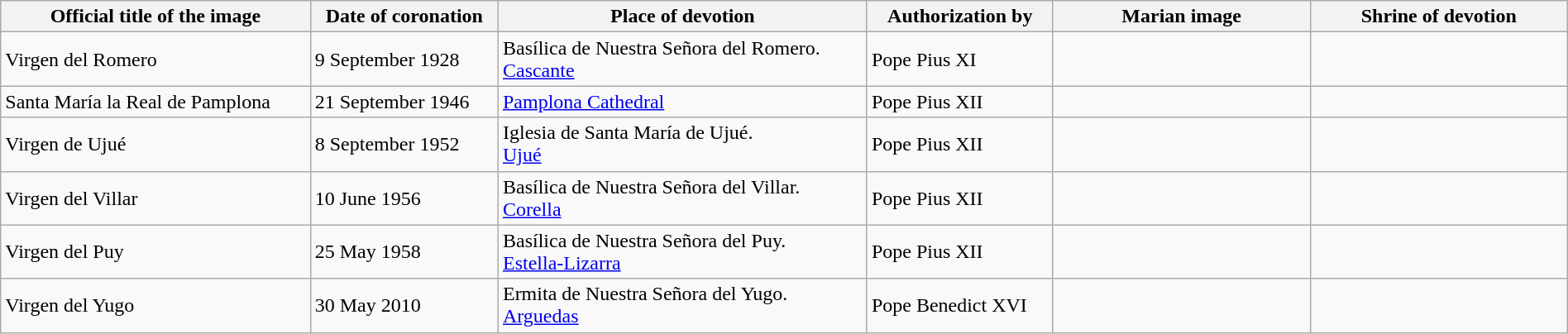<table class="wikitable sortable" width="100%">
<tr>
<th>Official title of the image</th>
<th data-sort-type="date">Date of coronation</th>
<th>Place of devotion</th>
<th>Authorization by</th>
<th width=200px class=unsortable>Marian image</th>
<th width=200px class=unsortable>Shrine of devotion</th>
</tr>
<tr>
<td>Virgen del Romero</td>
<td>9 September 1928</td>
<td>Basílica de Nuestra Señora del Romero.<br><a href='#'>Cascante</a></td>
<td>Pope Pius XI</td>
<td></td>
<td></td>
</tr>
<tr>
<td>Santa María la Real de Pamplona</td>
<td>21 September 1946</td>
<td><a href='#'>Pamplona Cathedral</a></td>
<td>Pope Pius XII</td>
<td></td>
<td></td>
</tr>
<tr>
<td>Virgen de Ujué</td>
<td>8 September 1952</td>
<td>Iglesia de Santa María de Ujué.<br><a href='#'>Ujué</a></td>
<td>Pope Pius XII</td>
<td></td>
<td></td>
</tr>
<tr>
<td>Virgen del Villar</td>
<td>10 June 1956</td>
<td>Basílica de Nuestra Señora del Villar.<br><a href='#'>Corella</a></td>
<td>Pope Pius XII</td>
<td></td>
<td></td>
</tr>
<tr>
<td>Virgen del Puy</td>
<td>25 May 1958</td>
<td>Basílica de Nuestra Señora del Puy.<br><a href='#'>Estella-Lizarra</a></td>
<td>Pope Pius XII</td>
<td></td>
<td></td>
</tr>
<tr>
<td>Virgen del Yugo</td>
<td>30 May 2010</td>
<td>Ermita de Nuestra Señora del Yugo.<br><a href='#'>Arguedas</a></td>
<td>Pope Benedict XVI</td>
<td></td>
<td></td>
</tr>
</table>
